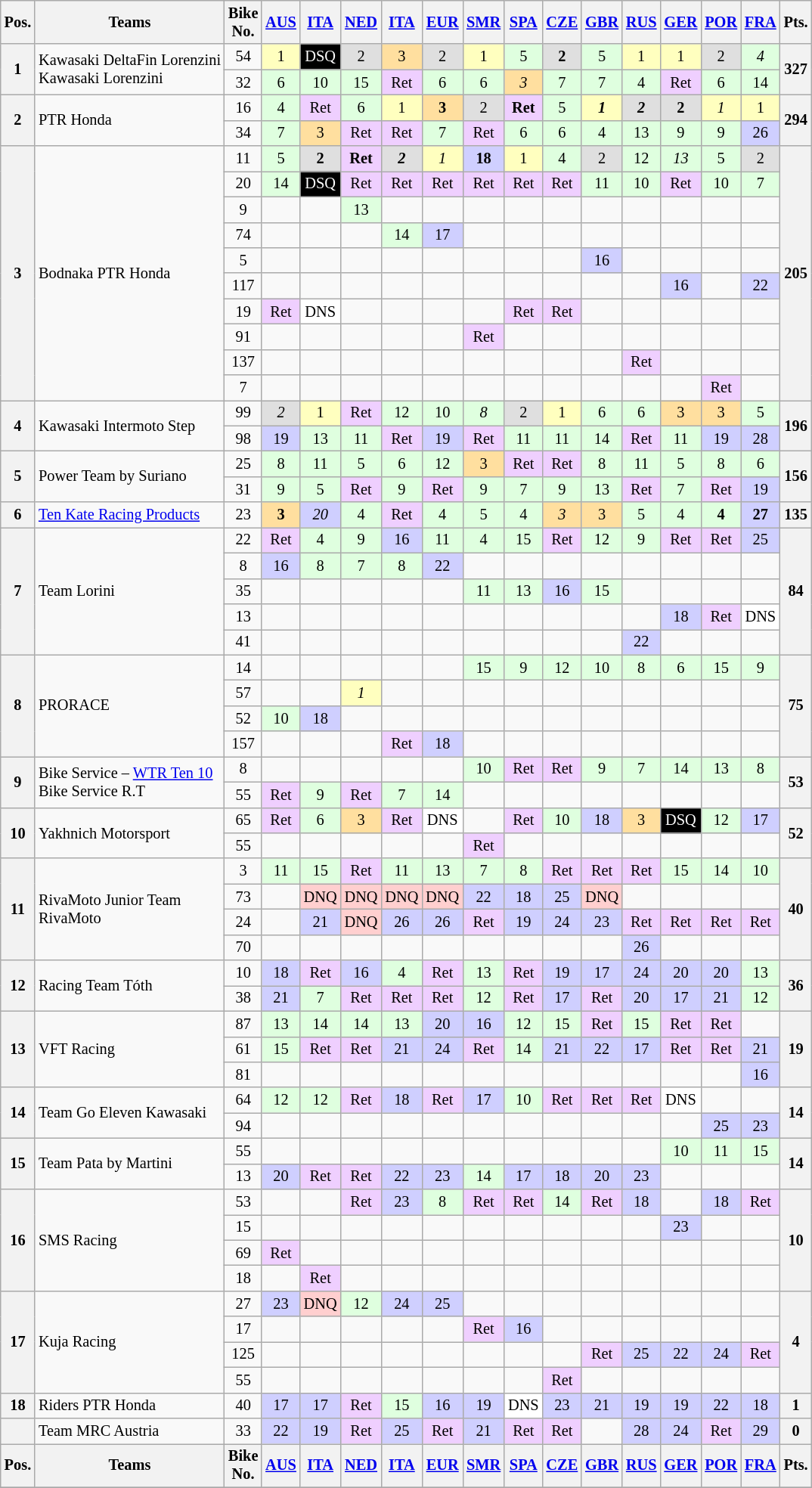<table class="wikitable" style="font-size:85%; text-align:center;">
<tr>
<th>Pos.</th>
<th>Teams</th>
<th>Bike<br>No.</th>
<th><a href='#'>AUS</a><br></th>
<th><a href='#'>ITA</a><br></th>
<th><a href='#'>NED</a><br></th>
<th><a href='#'>ITA</a><br></th>
<th><a href='#'>EUR</a><br></th>
<th><a href='#'>SMR</a><br></th>
<th><a href='#'>SPA</a><br></th>
<th><a href='#'>CZE</a><br></th>
<th><a href='#'>GBR</a><br></th>
<th><a href='#'>RUS</a><br></th>
<th><a href='#'>GER</a><br></th>
<th><a href='#'>POR</a><br></th>
<th><a href='#'>FRA</a><br></th>
<th>Pts.</th>
</tr>
<tr>
<th rowspan="2">1</th>
<td rowspan="2" align="left"> Kawasaki DeltaFin Lorenzini <br>  Kawasaki Lorenzini</td>
<td>54</td>
<td style="background:#ffffbf;">1</td>
<td style="background:#000000; color:white">DSQ</td>
<td style="background:#dfdfdf;">2</td>
<td style="background:#ffdf9f;">3</td>
<td style="background:#dfdfdf;">2</td>
<td style="background:#ffffbf;">1</td>
<td style="background:#dfffdf;">5</td>
<td style="background:#dfdfdf;"><strong>2</strong></td>
<td style="background:#dfffdf;">5</td>
<td style="background:#ffffbf;">1</td>
<td style="background:#ffffbf;">1</td>
<td style="background:#dfdfdf;">2</td>
<td style="background:#dfffdf;"><em>4</em></td>
<th rowspan="2">327</th>
</tr>
<tr>
<td>32</td>
<td style="background:#dfffdf;">6</td>
<td style="background:#dfffdf;">10</td>
<td style="background:#dfffdf;">15</td>
<td style="background:#efcfff;">Ret</td>
<td style="background:#dfffdf;">6</td>
<td style="background:#dfffdf;">6</td>
<td style="background:#ffdf9f;"><em>3</em></td>
<td style="background:#dfffdf;">7</td>
<td style="background:#dfffdf;">7</td>
<td style="background:#dfffdf;">4</td>
<td style="background:#efcfff;">Ret</td>
<td style="background:#dfffdf;">6</td>
<td style="background:#dfffdf;">14</td>
</tr>
<tr>
<th rowspan="2">2</th>
<td rowspan="2" align="left"> PTR Honda</td>
<td>16</td>
<td style="background:#dfffdf;">4</td>
<td style="background:#efcfff;">Ret</td>
<td style="background:#dfffdf;">6</td>
<td style="background:#ffffbf;">1</td>
<td style="background:#ffdf9f;"><strong>3</strong></td>
<td style="background:#dfdfdf;">2</td>
<td style="background:#efcfff;"><strong>Ret</strong></td>
<td style="background:#dfffdf;">5</td>
<td style="background:#ffffbf;"><strong><em>1</em></strong></td>
<td style="background:#dfdfdf;"><strong><em>2</em></strong></td>
<td style="background:#dfdfdf;"><strong>2</strong></td>
<td style="background:#ffffbf;"><em>1</em></td>
<td style="background:#ffffbf;">1</td>
<th rowspan="2">294</th>
</tr>
<tr>
<td>34</td>
<td style="background:#dfffdf;">7</td>
<td style="background:#ffdf9f;">3</td>
<td style="background:#efcfff;">Ret</td>
<td style="background:#efcfff;">Ret</td>
<td style="background:#dfffdf;">7</td>
<td style="background:#efcfff;">Ret</td>
<td style="background:#dfffdf;">6</td>
<td style="background:#dfffdf;">6</td>
<td style="background:#dfffdf;">4</td>
<td style="background:#dfffdf;">13</td>
<td style="background:#dfffdf;">9</td>
<td style="background:#dfffdf;">9</td>
<td style="background:#cfcfff;">26</td>
</tr>
<tr>
<th rowspan="10">3</th>
<td rowspan="10" align="left"> Bodnaka PTR Honda</td>
<td>11</td>
<td style="background:#dfffdf;">5</td>
<td style="background:#dfdfdf;"><strong>2</strong></td>
<td style="background:#efcfff;"><strong>Ret</strong></td>
<td style="background:#dfdfdf;"><strong><em>2</em></strong></td>
<td style="background:#ffffbf;"><em>1</em></td>
<td style="background:#cfcfff;"><strong>18</strong></td>
<td style="background:#ffffbf;">1</td>
<td style="background:#dfffdf;">4</td>
<td style="background:#dfdfdf;">2</td>
<td style="background:#dfffdf;">12</td>
<td style="background:#dfffdf;"><em>13</em></td>
<td style="background:#dfffdf;">5</td>
<td style="background:#dfdfdf;">2</td>
<th rowspan="10">205</th>
</tr>
<tr>
<td>20</td>
<td style="background:#dfffdf;">14</td>
<td style="background:#000000; color:white">DSQ</td>
<td style="background:#efcfff;">Ret</td>
<td style="background:#efcfff;">Ret</td>
<td style="background:#efcfff;">Ret</td>
<td style="background:#efcfff;">Ret</td>
<td style="background:#efcfff;">Ret</td>
<td style="background:#efcfff;">Ret</td>
<td style="background:#dfffdf;">11</td>
<td style="background:#dfffdf;">10</td>
<td style="background:#efcfff;">Ret</td>
<td style="background:#dfffdf;">10</td>
<td style="background:#dfffdf;">7</td>
</tr>
<tr>
<td>9</td>
<td></td>
<td></td>
<td style="background:#dfffdf;">13</td>
<td></td>
<td></td>
<td></td>
<td></td>
<td></td>
<td></td>
<td></td>
<td></td>
<td></td>
<td></td>
</tr>
<tr>
<td>74</td>
<td></td>
<td></td>
<td></td>
<td style="background:#dfffdf;">14</td>
<td style="background:#cfcfff;">17</td>
<td></td>
<td></td>
<td></td>
<td></td>
<td></td>
<td></td>
<td></td>
<td></td>
</tr>
<tr>
<td>5</td>
<td></td>
<td></td>
<td></td>
<td></td>
<td></td>
<td></td>
<td></td>
<td></td>
<td style="background:#cfcfff;">16</td>
<td></td>
<td></td>
<td></td>
<td></td>
</tr>
<tr>
<td>117</td>
<td></td>
<td></td>
<td></td>
<td></td>
<td></td>
<td></td>
<td></td>
<td></td>
<td></td>
<td></td>
<td style="background:#cfcfff;">16</td>
<td></td>
<td style="background:#cfcfff;">22</td>
</tr>
<tr>
<td>19</td>
<td style="background:#efcfff;">Ret</td>
<td style="background:#ffffff;">DNS</td>
<td></td>
<td></td>
<td></td>
<td></td>
<td style="background:#efcfff;">Ret</td>
<td style="background:#efcfff;">Ret</td>
<td></td>
<td></td>
<td></td>
<td></td>
<td></td>
</tr>
<tr>
<td>91</td>
<td></td>
<td></td>
<td></td>
<td></td>
<td></td>
<td style="background:#efcfff;">Ret</td>
<td></td>
<td></td>
<td></td>
<td></td>
<td></td>
<td></td>
<td></td>
</tr>
<tr>
<td>137</td>
<td></td>
<td></td>
<td></td>
<td></td>
<td></td>
<td></td>
<td></td>
<td></td>
<td></td>
<td style="background:#efcfff;">Ret</td>
<td></td>
<td></td>
<td></td>
</tr>
<tr>
<td>7</td>
<td></td>
<td></td>
<td></td>
<td></td>
<td></td>
<td></td>
<td></td>
<td></td>
<td></td>
<td></td>
<td></td>
<td style="background:#efcfff;">Ret</td>
<td></td>
</tr>
<tr>
<th rowspan="2">4</th>
<td rowspan="2" align="left"> Kawasaki Intermoto Step</td>
<td>99</td>
<td style="background:#dfdfdf;"><em>2</em></td>
<td style="background:#ffffbf;">1</td>
<td style="background:#efcfff;">Ret</td>
<td style="background:#dfffdf;">12</td>
<td style="background:#dfffdf;">10</td>
<td style="background:#dfffdf;"><em>8</em></td>
<td style="background:#dfdfdf;">2</td>
<td style="background:#ffffbf;">1</td>
<td style="background:#dfffdf;">6</td>
<td style="background:#dfffdf;">6</td>
<td style="background:#ffdf9f;">3</td>
<td style="background:#ffdf9f;">3</td>
<td style="background:#dfffdf;">5</td>
<th rowspan="2">196</th>
</tr>
<tr>
<td>98</td>
<td style="background:#cfcfff;">19</td>
<td style="background:#dfffdf;">13</td>
<td style="background:#dfffdf;">11</td>
<td style="background:#efcfff;">Ret</td>
<td style="background:#cfcfff;">19</td>
<td style="background:#efcfff;">Ret</td>
<td style="background:#dfffdf;">11</td>
<td style="background:#dfffdf;">11</td>
<td style="background:#dfffdf;">14</td>
<td style="background:#efcfff;">Ret</td>
<td style="background:#dfffdf;">11</td>
<td style="background:#cfcfff;">19</td>
<td style="background:#cfcfff;">28</td>
</tr>
<tr>
<th rowspan="2">5</th>
<td rowspan="2" align="left"> Power Team by Suriano</td>
<td>25</td>
<td style="background:#dfffdf;">8</td>
<td style="background:#dfffdf;">11</td>
<td style="background:#dfffdf;">5</td>
<td style="background:#dfffdf;">6</td>
<td style="background:#dfffdf;">12</td>
<td style="background:#ffdf9f;">3</td>
<td style="background:#efcfff;">Ret</td>
<td style="background:#efcfff;">Ret</td>
<td style="background:#dfffdf;">8</td>
<td style="background:#dfffdf;">11</td>
<td style="background:#dfffdf;">5</td>
<td style="background:#dfffdf;">8</td>
<td style="background:#dfffdf;">6</td>
<th rowspan="2">156</th>
</tr>
<tr>
<td>31</td>
<td style="background:#dfffdf;">9</td>
<td style="background:#dfffdf;">5</td>
<td style="background:#efcfff;">Ret</td>
<td style="background:#dfffdf;">9</td>
<td style="background:#efcfff;">Ret</td>
<td style="background:#dfffdf;">9</td>
<td style="background:#dfffdf;">7</td>
<td style="background:#dfffdf;">9</td>
<td style="background:#dfffdf;">13</td>
<td style="background:#efcfff;">Ret</td>
<td style="background:#dfffdf;">7</td>
<td style="background:#efcfff;">Ret</td>
<td style="background:#cfcfff;">19</td>
</tr>
<tr>
<th>6</th>
<td align="left"> <a href='#'>Ten Kate Racing Products</a></td>
<td>23</td>
<td style="background:#ffdf9f;"><strong>3</strong></td>
<td style="background:#cfcfff;"><em>20</em></td>
<td style="background:#dfffdf;">4</td>
<td style="background:#efcfff;">Ret</td>
<td style="background:#dfffdf;">4</td>
<td style="background:#dfffdf;">5</td>
<td style="background:#dfffdf;">4</td>
<td style="background:#ffdf9f;"><em>3</em></td>
<td style="background:#ffdf9f;">3</td>
<td style="background:#dfffdf;">5</td>
<td style="background:#dfffdf;">4</td>
<td style="background:#dfffdf;"><strong>4</strong></td>
<td style="background:#cfcfff;"><strong>27</strong></td>
<th>135</th>
</tr>
<tr>
<th rowspan="5">7</th>
<td rowspan="5" align="left"> Team Lorini</td>
<td>22</td>
<td style="background:#efcfff;">Ret</td>
<td style="background:#dfffdf;">4</td>
<td style="background:#dfffdf;">9</td>
<td style="background:#cfcfff;">16</td>
<td style="background:#dfffdf;">11</td>
<td style="background:#dfffdf;">4</td>
<td style="background:#dfffdf;">15</td>
<td style="background:#efcfff;">Ret</td>
<td style="background:#dfffdf;">12</td>
<td style="background:#dfffdf;">9</td>
<td style="background:#efcfff;">Ret</td>
<td style="background:#efcfff;">Ret</td>
<td style="background:#cfcfff;">25</td>
<th rowspan="5">84</th>
</tr>
<tr>
<td>8</td>
<td style="background:#cfcfff;">16</td>
<td style="background:#dfffdf;">8</td>
<td style="background:#dfffdf;">7</td>
<td style="background:#dfffdf;">8</td>
<td style="background:#cfcfff;">22</td>
<td></td>
<td></td>
<td></td>
<td></td>
<td></td>
<td></td>
<td></td>
<td></td>
</tr>
<tr>
<td>35</td>
<td></td>
<td></td>
<td></td>
<td></td>
<td></td>
<td style="background:#dfffdf;">11</td>
<td style="background:#dfffdf;">13</td>
<td style="background:#cfcfff;">16</td>
<td style="background:#dfffdf;">15</td>
<td></td>
<td></td>
<td></td>
<td></td>
</tr>
<tr>
<td>13</td>
<td></td>
<td></td>
<td></td>
<td></td>
<td></td>
<td></td>
<td></td>
<td></td>
<td></td>
<td></td>
<td style="background:#cfcfff;">18</td>
<td style="background:#efcfff;">Ret</td>
<td style="background:#ffffff;">DNS</td>
</tr>
<tr>
<td>41</td>
<td></td>
<td></td>
<td></td>
<td></td>
<td></td>
<td></td>
<td></td>
<td></td>
<td></td>
<td style="background:#cfcfff;">22</td>
<td></td>
<td></td>
<td></td>
</tr>
<tr>
<th rowspan="4">8</th>
<td rowspan="4" align="left"> PRORACE</td>
<td>14</td>
<td></td>
<td></td>
<td></td>
<td></td>
<td></td>
<td style="background:#dfffdf;">15</td>
<td style="background:#dfffdf;">9</td>
<td style="background:#dfffdf;">12</td>
<td style="background:#dfffdf;">10</td>
<td style="background:#dfffdf;">8</td>
<td style="background:#dfffdf;">6</td>
<td style="background:#dfffdf;">15</td>
<td style="background:#dfffdf;">9</td>
<th rowspan="4">75</th>
</tr>
<tr>
<td>57</td>
<td></td>
<td></td>
<td style="background:#ffffbf;"><em>1</em></td>
<td></td>
<td></td>
<td></td>
<td></td>
<td></td>
<td></td>
<td></td>
<td></td>
<td></td>
<td></td>
</tr>
<tr>
<td>52</td>
<td style="background:#dfffdf;">10</td>
<td style="background:#cfcfff;">18</td>
<td></td>
<td></td>
<td></td>
<td></td>
<td></td>
<td></td>
<td></td>
<td></td>
<td></td>
<td></td>
<td></td>
</tr>
<tr>
<td>157</td>
<td></td>
<td></td>
<td></td>
<td style="background:#efcfff;">Ret</td>
<td style="background:#cfcfff;">18</td>
<td></td>
<td></td>
<td></td>
<td></td>
<td></td>
<td></td>
<td></td>
<td></td>
</tr>
<tr>
<th rowspan="2">9</th>
<td rowspan="2" align="left"> Bike Service – <a href='#'>WTR Ten 10</a> <br>  Bike Service R.T</td>
<td>8</td>
<td></td>
<td></td>
<td></td>
<td></td>
<td></td>
<td style="background:#dfffdf;">10</td>
<td style="background:#efcfff;">Ret</td>
<td style="background:#efcfff;">Ret</td>
<td style="background:#dfffdf;">9</td>
<td style="background:#dfffdf;">7</td>
<td style="background:#dfffdf;">14</td>
<td style="background:#dfffdf;">13</td>
<td style="background:#dfffdf;">8</td>
<th rowspan="2">53</th>
</tr>
<tr>
<td>55</td>
<td style="background:#efcfff;">Ret</td>
<td style="background:#dfffdf;">9</td>
<td style="background:#efcfff;">Ret</td>
<td style="background:#dfffdf;">7</td>
<td style="background:#dfffdf;">14</td>
<td></td>
<td></td>
<td></td>
<td></td>
<td></td>
<td></td>
<td></td>
<td></td>
</tr>
<tr>
<th rowspan="2">10</th>
<td rowspan="2" align="left"> Yakhnich Motorsport</td>
<td>65</td>
<td style="background:#efcfff;">Ret</td>
<td style="background:#dfffdf;">6</td>
<td style="background:#ffdf9f;">3</td>
<td style="background:#efcfff;">Ret</td>
<td style="background:#ffffff;">DNS</td>
<td></td>
<td style="background:#efcfff;">Ret</td>
<td style="background:#dfffdf;">10</td>
<td style="background:#cfcfff;">18</td>
<td style="background:#ffdf9f;">3</td>
<td style="background:#000000; color:white">DSQ</td>
<td style="background:#dfffdf;">12</td>
<td style="background:#cfcfff;">17</td>
<th rowspan="2">52</th>
</tr>
<tr>
<td>55</td>
<td></td>
<td></td>
<td></td>
<td></td>
<td></td>
<td style="background:#efcfff;">Ret</td>
<td></td>
<td></td>
<td></td>
<td></td>
<td></td>
<td></td>
<td></td>
</tr>
<tr>
<th rowspan="4">11</th>
<td rowspan="4" align="left"> RivaMoto Junior Team <br>  RivaMoto</td>
<td>3</td>
<td style="background:#dfffdf;">11</td>
<td style="background:#dfffdf;">15</td>
<td style="background:#efcfff;">Ret</td>
<td style="background:#dfffdf;">11</td>
<td style="background:#dfffdf;">13</td>
<td style="background:#dfffdf;">7</td>
<td style="background:#dfffdf;">8</td>
<td style="background:#efcfff;">Ret</td>
<td style="background:#efcfff;">Ret</td>
<td style="background:#efcfff;">Ret</td>
<td style="background:#dfffdf;">15</td>
<td style="background:#dfffdf;">14</td>
<td style="background:#dfffdf;">10</td>
<th rowspan="4">40</th>
</tr>
<tr>
<td>73</td>
<td></td>
<td style="background:#ffcfcf;">DNQ</td>
<td style="background:#ffcfcf;">DNQ</td>
<td style="background:#ffcfcf;">DNQ</td>
<td style="background:#ffcfcf;">DNQ</td>
<td style="background:#cfcfff;">22</td>
<td style="background:#cfcfff;">18</td>
<td style="background:#cfcfff;">25</td>
<td style="background:#ffcfcf;">DNQ</td>
<td></td>
<td></td>
<td></td>
<td></td>
</tr>
<tr>
<td>24</td>
<td></td>
<td style="background:#cfcfff;">21</td>
<td style="background:#ffcfcf;">DNQ</td>
<td style="background:#cfcfff;">26</td>
<td style="background:#cfcfff;">26</td>
<td style="background:#efcfff;">Ret</td>
<td style="background:#cfcfff;">19</td>
<td style="background:#cfcfff;">24</td>
<td style="background:#cfcfff;">23</td>
<td style="background:#efcfff;">Ret</td>
<td style="background:#efcfff;">Ret</td>
<td style="background:#efcfff;">Ret</td>
<td style="background:#efcfff;">Ret</td>
</tr>
<tr>
<td>70</td>
<td></td>
<td></td>
<td></td>
<td></td>
<td></td>
<td></td>
<td></td>
<td></td>
<td></td>
<td style="background:#cfcfff;">26</td>
<td></td>
<td></td>
<td></td>
</tr>
<tr>
<th rowspan="2">12</th>
<td rowspan="2" align="left"> Racing Team Tóth</td>
<td>10</td>
<td style="background:#cfcfff;">18</td>
<td style="background:#efcfff;">Ret</td>
<td style="background:#cfcfff;">16</td>
<td style="background:#dfffdf;">4</td>
<td style="background:#efcfff;">Ret</td>
<td style="background:#dfffdf;">13</td>
<td style="background:#efcfff;">Ret</td>
<td style="background:#cfcfff;">19</td>
<td style="background:#cfcfff;">17</td>
<td style="background:#cfcfff;">24</td>
<td style="background:#cfcfff;">20</td>
<td style="background:#cfcfff;">20</td>
<td style="background:#dfffdf;">13</td>
<th rowspan="2">36</th>
</tr>
<tr>
<td>38</td>
<td style="background:#cfcfff;">21</td>
<td style="background:#dfffdf;">7</td>
<td style="background:#efcfff;">Ret</td>
<td style="background:#efcfff;">Ret</td>
<td style="background:#efcfff;">Ret</td>
<td style="background:#dfffdf;">12</td>
<td style="background:#efcfff;">Ret</td>
<td style="background:#cfcfff;">17</td>
<td style="background:#efcfff;">Ret</td>
<td style="background:#cfcfff;">20</td>
<td style="background:#cfcfff;">17</td>
<td style="background:#cfcfff;">21</td>
<td style="background:#dfffdf;">12</td>
</tr>
<tr>
<th rowspan="3">13</th>
<td rowspan="3" align="left"> VFT Racing</td>
<td>87</td>
<td style="background:#dfffdf;">13</td>
<td style="background:#dfffdf;">14</td>
<td style="background:#dfffdf;">14</td>
<td style="background:#dfffdf;">13</td>
<td style="background:#cfcfff;">20</td>
<td style="background:#cfcfff;">16</td>
<td style="background:#dfffdf;">12</td>
<td style="background:#dfffdf;">15</td>
<td style="background:#efcfff;">Ret</td>
<td style="background:#dfffdf;">15</td>
<td style="background:#efcfff;">Ret</td>
<td style="background:#efcfff;">Ret</td>
<td></td>
<th rowspan="3">19</th>
</tr>
<tr>
<td>61</td>
<td style="background:#dfffdf;">15</td>
<td style="background:#efcfff;">Ret</td>
<td style="background:#efcfff;">Ret</td>
<td style="background:#cfcfff;">21</td>
<td style="background:#cfcfff;">24</td>
<td style="background:#efcfff;">Ret</td>
<td style="background:#dfffdf;">14</td>
<td style="background:#cfcfff;">21</td>
<td style="background:#cfcfff;">22</td>
<td style="background:#cfcfff;">17</td>
<td style="background:#efcfff;">Ret</td>
<td style="background:#efcfff;">Ret</td>
<td style="background:#cfcfff;">21</td>
</tr>
<tr>
<td>81</td>
<td></td>
<td></td>
<td></td>
<td></td>
<td></td>
<td></td>
<td></td>
<td></td>
<td></td>
<td></td>
<td></td>
<td></td>
<td style="background:#cfcfff;">16</td>
</tr>
<tr>
<th rowspan="2">14</th>
<td rowspan="2" align="left"> Team Go Eleven Kawasaki</td>
<td>64</td>
<td style="background:#dfffdf;">12</td>
<td style="background:#dfffdf;">12</td>
<td style="background:#efcfff;">Ret</td>
<td style="background:#cfcfff;">18</td>
<td style="background:#efcfff;">Ret</td>
<td style="background:#cfcfff;">17</td>
<td style="background:#dfffdf;">10</td>
<td style="background:#efcfff;">Ret</td>
<td style="background:#efcfff;">Ret</td>
<td style="background:#efcfff;">Ret</td>
<td style="background:#ffffff;">DNS</td>
<td></td>
<td></td>
<th rowspan="2">14</th>
</tr>
<tr>
<td>94</td>
<td></td>
<td></td>
<td></td>
<td></td>
<td></td>
<td></td>
<td></td>
<td></td>
<td></td>
<td></td>
<td></td>
<td style="background:#cfcfff;">25</td>
<td style="background:#cfcfff;">23</td>
</tr>
<tr>
<th rowspan="2">15</th>
<td rowspan="2" align="left"> Team Pata by Martini</td>
<td>55</td>
<td></td>
<td></td>
<td></td>
<td></td>
<td></td>
<td></td>
<td></td>
<td></td>
<td></td>
<td></td>
<td style="background:#dfffdf;">10</td>
<td style="background:#dfffdf;">11</td>
<td style="background:#dfffdf;">15</td>
<th rowspan="2">14</th>
</tr>
<tr>
<td>13</td>
<td style="background:#cfcfff;">20</td>
<td style="background:#efcfff;">Ret</td>
<td style="background:#efcfff;">Ret</td>
<td style="background:#cfcfff;">22</td>
<td style="background:#cfcfff;">23</td>
<td style="background:#dfffdf;">14</td>
<td style="background:#cfcfff;">17</td>
<td style="background:#cfcfff;">18</td>
<td style="background:#cfcfff;">20</td>
<td style="background:#cfcfff;">23</td>
<td></td>
<td></td>
<td></td>
</tr>
<tr>
<th rowspan="4">16</th>
<td rowspan="4" align="left"> SMS Racing</td>
<td>53</td>
<td></td>
<td></td>
<td style="background:#efcfff;">Ret</td>
<td style="background:#cfcfff;">23</td>
<td style="background:#dfffdf;">8</td>
<td style="background:#efcfff;">Ret</td>
<td style="background:#efcfff;">Ret</td>
<td style="background:#dfffdf;">14</td>
<td style="background:#efcfff;">Ret</td>
<td style="background:#cfcfff;">18</td>
<td></td>
<td style="background:#cfcfff;">18</td>
<td style="background:#efcfff;">Ret</td>
<th rowspan="4">10</th>
</tr>
<tr>
<td>15</td>
<td></td>
<td></td>
<td></td>
<td></td>
<td></td>
<td></td>
<td></td>
<td></td>
<td></td>
<td></td>
<td style="background:#cfcfff;">23</td>
<td></td>
<td></td>
</tr>
<tr>
<td>69</td>
<td style="background:#efcfff;">Ret</td>
<td></td>
<td></td>
<td></td>
<td></td>
<td></td>
<td></td>
<td></td>
<td></td>
<td></td>
<td></td>
<td></td>
<td></td>
</tr>
<tr>
<td>18</td>
<td></td>
<td style="background:#efcfff;">Ret</td>
<td></td>
<td></td>
<td></td>
<td></td>
<td></td>
<td></td>
<td></td>
<td></td>
<td></td>
<td></td>
<td></td>
</tr>
<tr>
<th rowspan="4">17</th>
<td rowspan="4" align="left"> Kuja Racing</td>
<td>27</td>
<td style="background:#cfcfff;">23</td>
<td style="background:#ffcfcf;">DNQ</td>
<td style="background:#dfffdf;">12</td>
<td style="background:#cfcfff;">24</td>
<td style="background:#cfcfff;">25</td>
<td></td>
<td></td>
<td></td>
<td></td>
<td></td>
<td></td>
<td></td>
<td></td>
<th rowspan="4">4</th>
</tr>
<tr>
<td>17</td>
<td></td>
<td></td>
<td></td>
<td></td>
<td></td>
<td style="background:#efcfff;">Ret</td>
<td style="background:#cfcfff;">16</td>
<td></td>
<td></td>
<td></td>
<td></td>
<td></td>
<td></td>
</tr>
<tr>
<td>125</td>
<td></td>
<td></td>
<td></td>
<td></td>
<td></td>
<td></td>
<td></td>
<td></td>
<td style="background:#efcfff;">Ret</td>
<td style="background:#cfcfff;">25</td>
<td style="background:#cfcfff;">22</td>
<td style="background:#cfcfff;">24</td>
<td style="background:#efcfff;">Ret</td>
</tr>
<tr>
<td>55</td>
<td></td>
<td></td>
<td></td>
<td></td>
<td></td>
<td></td>
<td></td>
<td style="background:#efcfff;">Ret</td>
<td></td>
<td></td>
<td></td>
<td></td>
<td></td>
</tr>
<tr>
<th>18</th>
<td align="left"> Riders PTR Honda</td>
<td>40</td>
<td style="background:#cfcfff;">17</td>
<td style="background:#cfcfff;">17</td>
<td style="background:#efcfff;">Ret</td>
<td style="background:#dfffdf;">15</td>
<td style="background:#cfcfff;">16</td>
<td style="background:#cfcfff;">19</td>
<td style="background:#ffffff;">DNS</td>
<td style="background:#cfcfff;">23</td>
<td style="background:#cfcfff;">21</td>
<td style="background:#cfcfff;">19</td>
<td style="background:#cfcfff;">19</td>
<td style="background:#cfcfff;">22</td>
<td style="background:#cfcfff;">18</td>
<th>1</th>
</tr>
<tr>
<th></th>
<td align="left"> Team MRC Austria</td>
<td>33</td>
<td style="background:#cfcfff;">22</td>
<td style="background:#cfcfff;">19</td>
<td style="background:#efcfff;">Ret</td>
<td style="background:#cfcfff;">25</td>
<td style="background:#efcfff;">Ret</td>
<td style="background:#cfcfff;">21</td>
<td style="background:#efcfff;">Ret</td>
<td style="background:#efcfff;">Ret</td>
<td></td>
<td style="background:#cfcfff;">28</td>
<td style="background:#cfcfff;">24</td>
<td style="background:#efcfff;">Ret</td>
<td style="background:#cfcfff;">29</td>
<th>0</th>
</tr>
<tr>
<th>Pos.</th>
<th>Teams</th>
<th>Bike<br>No.</th>
<th><a href='#'>AUS</a><br></th>
<th><a href='#'>ITA</a><br></th>
<th><a href='#'>NED</a><br></th>
<th><a href='#'>ITA</a><br></th>
<th><a href='#'>EUR</a><br></th>
<th><a href='#'>SMR</a><br></th>
<th><a href='#'>SPA</a><br></th>
<th><a href='#'>CZE</a><br></th>
<th><a href='#'>GBR</a><br></th>
<th><a href='#'>RUS</a><br></th>
<th><a href='#'>GER</a><br></th>
<th><a href='#'>POR</a><br></th>
<th><a href='#'>FRA</a><br></th>
<th>Pts.</th>
</tr>
<tr>
</tr>
</table>
